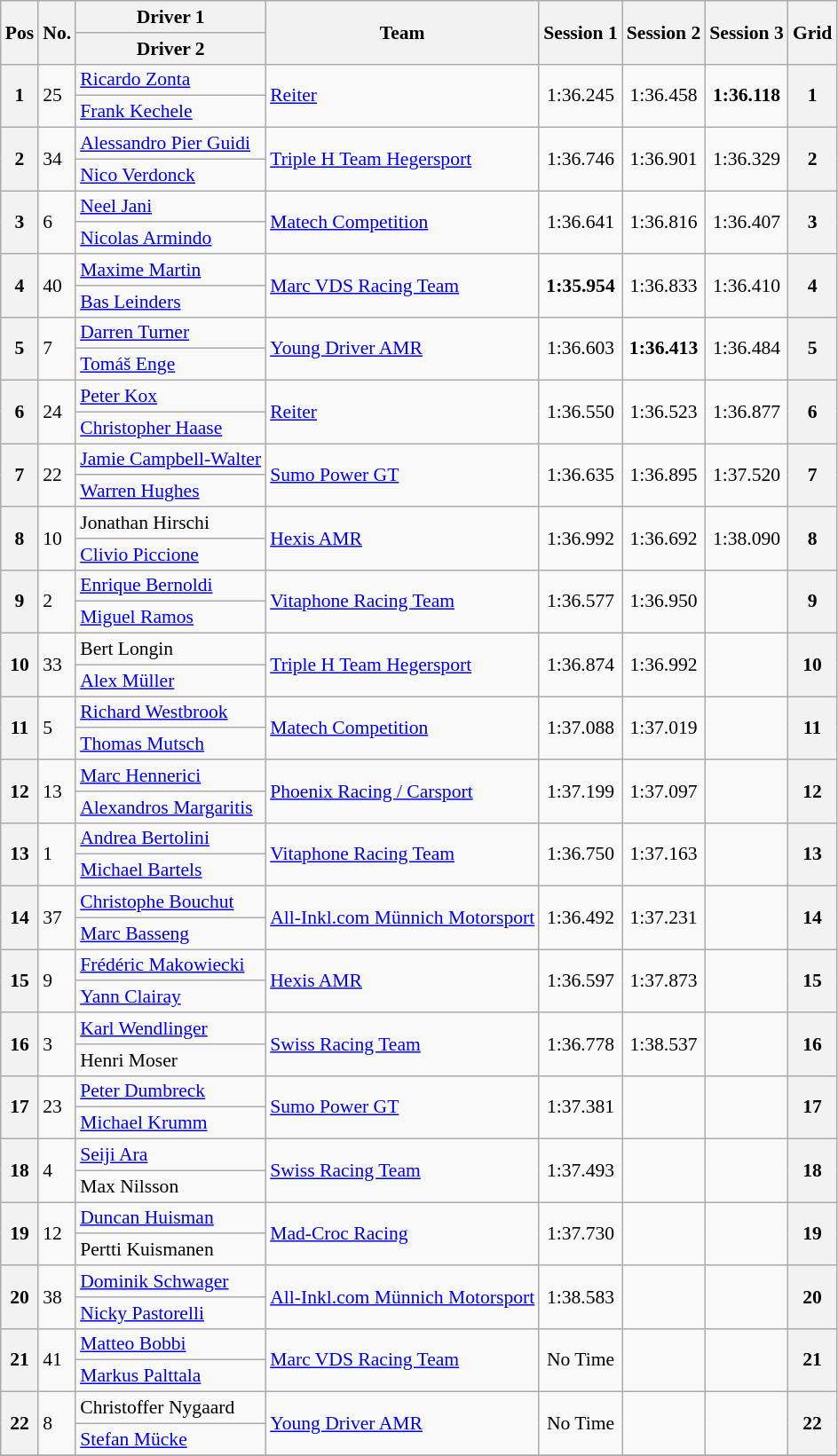<table class="wikitable" style="font-size: 90%;">
<tr>
<th rowspan=2>Pos</th>
<th rowspan=2>No.</th>
<th>Driver 1</th>
<th rowspan=2>Team</th>
<th rowspan=2>Session 1</th>
<th rowspan=2>Session 2</th>
<th rowspan=2>Session 3</th>
<th rowspan=2>Grid</th>
</tr>
<tr>
<th>Driver 2</th>
</tr>
<tr>
<th rowspan=2>1</th>
<td rowspan=2>25</td>
<td> <a href='#'>Ricardo Zonta</a></td>
<td rowspan=2> <a href='#'>Reiter</a></td>
<td rowspan=2 align="center">1:36.245</td>
<td rowspan=2 align="center">1:36.458</td>
<td rowspan=2 align="center"><strong>1:36.118</strong></td>
<th rowspan=2>1</th>
</tr>
<tr>
<td> <a href='#'>Frank Kechele</a></td>
</tr>
<tr>
<th rowspan=2>2</th>
<td rowspan=2>34</td>
<td> <a href='#'>Alessandro Pier Guidi</a></td>
<td rowspan=2> <a href='#'>Triple H Team Hegersport</a></td>
<td rowspan=2 align="center">1:36.746</td>
<td rowspan=2 align="center">1:36.901</td>
<td rowspan=2 align="center">1:36.329</td>
<th rowspan=2>2</th>
</tr>
<tr>
<td> <a href='#'>Nico Verdonck</a></td>
</tr>
<tr>
<th rowspan=2>3</th>
<td rowspan=2>6</td>
<td> <a href='#'>Neel Jani</a></td>
<td rowspan=2> <a href='#'>Matech Competition</a></td>
<td rowspan=2 align="center">1:36.641</td>
<td rowspan=2 align="center">1:36.816</td>
<td rowspan=2 align="center">1:36.407</td>
<th rowspan=2>3</th>
</tr>
<tr>
<td> <a href='#'>Nicolas Armindo</a></td>
</tr>
<tr>
<th rowspan=2>4</th>
<td rowspan=2>40</td>
<td> <a href='#'>Maxime Martin</a></td>
<td rowspan=2> <a href='#'>Marc VDS Racing Team</a></td>
<td rowspan=2 align="center"><strong>1:35.954</strong></td>
<td rowspan=2 align="center">1:36.833</td>
<td rowspan=2 align="center">1:36.410</td>
<th rowspan=2>4</th>
</tr>
<tr>
<td> <a href='#'>Bas Leinders</a></td>
</tr>
<tr>
<th rowspan=2>5</th>
<td rowspan=2>7</td>
<td> <a href='#'>Darren Turner</a></td>
<td rowspan=2> <a href='#'>Young Driver AMR</a></td>
<td rowspan=2 align="center">1:36.603</td>
<td rowspan=2 align="center"><strong>1:36.413</strong></td>
<td rowspan=2 align="center">1:36.484</td>
<th rowspan=2>5</th>
</tr>
<tr>
<td> <a href='#'>Tomáš Enge</a></td>
</tr>
<tr>
<th rowspan=2>6</th>
<td rowspan=2>24</td>
<td> <a href='#'>Peter Kox</a></td>
<td rowspan=2> <a href='#'>Reiter</a></td>
<td rowspan=2 align="center">1:36.550</td>
<td rowspan=2 align="center">1:36.523</td>
<td rowspan=2 align="center">1:36.877</td>
<th rowspan=2>6</th>
</tr>
<tr>
<td> <a href='#'>Christopher Haase</a></td>
</tr>
<tr>
<th rowspan=2>7</th>
<td rowspan=2>22</td>
<td> <a href='#'>Jamie Campbell-Walter</a></td>
<td rowspan=2> <a href='#'>Sumo Power GT</a></td>
<td rowspan=2 align="center">1:36.635</td>
<td rowspan=2 align="center">1:36.895</td>
<td rowspan=2 align="center">1:37.520</td>
<th rowspan=2>7</th>
</tr>
<tr>
<td> <a href='#'>Warren Hughes</a></td>
</tr>
<tr>
<th rowspan=2>8</th>
<td rowspan=2>10</td>
<td> Jonathan Hirschi</td>
<td rowspan=2> <a href='#'>Hexis AMR</a></td>
<td rowspan=2 align="center">1:36.992</td>
<td rowspan=2 align="center">1:36.692</td>
<td rowspan=2 align="center">1:38.090</td>
<th rowspan=2>8</th>
</tr>
<tr>
<td> <a href='#'>Clivio Piccione</a></td>
</tr>
<tr>
<th rowspan=2>9</th>
<td rowspan=2>2</td>
<td> <a href='#'>Enrique Bernoldi</a></td>
<td rowspan=2> <a href='#'>Vitaphone Racing Team</a></td>
<td rowspan=2 align="center">1:36.577</td>
<td rowspan=2 align="center">1:36.950</td>
<td rowspan=2 align="center"></td>
<th rowspan=2>9</th>
</tr>
<tr>
<td> <a href='#'>Miguel Ramos</a></td>
</tr>
<tr>
<th rowspan=2>10</th>
<td rowspan=2>33</td>
<td> Bert Longin</td>
<td rowspan=2> <a href='#'>Triple H Team Hegersport</a></td>
<td rowspan=2 align="center">1:36.874</td>
<td rowspan=2 align="center">1:36.992</td>
<td rowspan=2 align="center"></td>
<th rowspan=2>10</th>
</tr>
<tr>
<td> <a href='#'>Alex Müller</a></td>
</tr>
<tr>
<th rowspan=2>11</th>
<td rowspan=2>5</td>
<td> <a href='#'>Richard Westbrook</a></td>
<td rowspan=2> <a href='#'>Matech Competition</a></td>
<td rowspan=2 align="center">1:37.088</td>
<td rowspan=2 align="center">1:37.019</td>
<td rowspan=2 align="center"></td>
<th rowspan=2>11</th>
</tr>
<tr>
<td> <a href='#'>Thomas Mutsch</a></td>
</tr>
<tr>
<th rowspan=2>12</th>
<td rowspan=2>13</td>
<td> <a href='#'>Marc Hennerici</a></td>
<td rowspan=2> <a href='#'>Phoenix Racing / Carsport</a></td>
<td rowspan=2 align="center">1:37.199</td>
<td rowspan=2 align="center">1:37.097</td>
<td rowspan=2 align="center"></td>
<th rowspan=2>12</th>
</tr>
<tr>
<td> <a href='#'>Alexandros Margaritis</a></td>
</tr>
<tr>
<th rowspan=2>13</th>
<td rowspan=2>1</td>
<td> <a href='#'>Andrea Bertolini</a></td>
<td rowspan=2> <a href='#'>Vitaphone Racing Team</a></td>
<td rowspan=2 align="center">1:36.750</td>
<td rowspan=2 align="center">1:37.163</td>
<td rowspan=2 align="center"></td>
<th rowspan=2>13</th>
</tr>
<tr>
<td> <a href='#'>Michael Bartels</a></td>
</tr>
<tr>
<th rowspan=2>14</th>
<td rowspan=2>37</td>
<td> <a href='#'>Christophe Bouchut</a></td>
<td rowspan=2> <a href='#'>All-Inkl.com Münnich Motorsport</a></td>
<td rowspan=2 align="center">1:36.492</td>
<td rowspan=2 align="center">1:37.231</td>
<td rowspan=2 align="center"></td>
<th rowspan=2>14</th>
</tr>
<tr>
<td> <a href='#'>Marc Basseng</a></td>
</tr>
<tr>
<th rowspan=2>15</th>
<td rowspan=2>9</td>
<td> <a href='#'>Frédéric Makowiecki</a></td>
<td rowspan=2> <a href='#'>Hexis AMR</a></td>
<td rowspan=2 align="center">1:36.597</td>
<td rowspan=2 align="center">1:37.873</td>
<td rowspan=2 align="center"></td>
<th rowspan=2>15</th>
</tr>
<tr>
<td> <a href='#'>Yann Clairay</a></td>
</tr>
<tr>
<th rowspan=2>16</th>
<td rowspan=2>3</td>
<td> <a href='#'>Karl Wendlinger</a></td>
<td rowspan=2> <a href='#'>Swiss Racing Team</a></td>
<td rowspan=2 align="center">1:36.778</td>
<td rowspan=2 align="center">1:38.537</td>
<td rowspan=2 align="center"></td>
<th rowspan=2>16</th>
</tr>
<tr>
<td> Henri Moser</td>
</tr>
<tr>
<th rowspan=2>17</th>
<td rowspan=2>23</td>
<td> <a href='#'>Peter Dumbreck</a></td>
<td rowspan=2> <a href='#'>Sumo Power GT</a></td>
<td rowspan=2 align="center">1:37.381</td>
<td rowspan=2 align="center"></td>
<td rowspan=2 align="center"></td>
<th rowspan=2>17</th>
</tr>
<tr>
<td> <a href='#'>Michael Krumm</a></td>
</tr>
<tr>
<th rowspan=2>18</th>
<td rowspan=2>4</td>
<td> <a href='#'>Seiji Ara</a></td>
<td rowspan=2> <a href='#'>Swiss Racing Team</a></td>
<td rowspan=2 align="center">1:37.493</td>
<td rowspan=2 align="center"></td>
<td rowspan=2 align="center"></td>
<th rowspan=2>18</th>
</tr>
<tr>
<td> Max Nilsson</td>
</tr>
<tr>
<th rowspan=2>19</th>
<td rowspan=2>12</td>
<td> <a href='#'>Duncan Huisman</a></td>
<td rowspan=2> <a href='#'>Mad-Croc Racing</a></td>
<td rowspan=2 align="center">1:37.730</td>
<td rowspan=2 align="center"></td>
<td rowspan=2 align="center"></td>
<th rowspan=2>19</th>
</tr>
<tr>
<td> Pertti Kuismanen</td>
</tr>
<tr>
<th rowspan=2>20</th>
<td rowspan=2>38</td>
<td> <a href='#'>Dominik Schwager</a></td>
<td rowspan=2> <a href='#'>All-Inkl.com Münnich Motorsport</a></td>
<td rowspan=2 align="center">1:38.583</td>
<td rowspan=2 align="center"></td>
<td rowspan=2 align="center"></td>
<th rowspan=2>20</th>
</tr>
<tr>
<td> <a href='#'>Nicky Pastorelli</a></td>
</tr>
<tr>
<th rowspan=2>21</th>
<td rowspan=2>41</td>
<td> <a href='#'>Matteo Bobbi</a></td>
<td rowspan=2> <a href='#'>Marc VDS Racing Team</a></td>
<td rowspan=2 align="center">No Time</td>
<td rowspan=2 align="center"></td>
<td rowspan=2 align="center"></td>
<th rowspan=2>21</th>
</tr>
<tr>
<td> <a href='#'>Markus Palttala</a></td>
</tr>
<tr>
<th rowspan=2>22</th>
<td rowspan=2>8</td>
<td> Christoffer Nygaard</td>
<td rowspan=2> <a href='#'>Young Driver AMR</a></td>
<td rowspan=2 align="center">No Time</td>
<td rowspan=2 align="center"></td>
<td rowspan=2 align="center"></td>
<th rowspan=2>22</th>
</tr>
<tr>
<td> <a href='#'>Stefan Mücke</a></td>
</tr>
<tr>
</tr>
</table>
